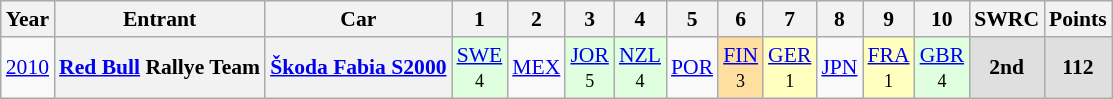<table class="wikitable" border="1" style="text-align:center; font-size:90%;">
<tr>
<th>Year</th>
<th>Entrant</th>
<th>Car</th>
<th>1</th>
<th>2</th>
<th>3</th>
<th>4</th>
<th>5</th>
<th>6</th>
<th>7</th>
<th>8</th>
<th>9</th>
<th>10</th>
<th>SWRC</th>
<th>Points</th>
</tr>
<tr>
<td><a href='#'>2010</a></td>
<th><a href='#'>Red Bull</a> Rallye Team</th>
<th><a href='#'>Škoda Fabia S2000</a></th>
<td style="background:#DFFFDF;"><a href='#'>SWE</a><br><small>4</small></td>
<td><a href='#'>MEX</a></td>
<td style="background:#DFFFDF;"><a href='#'>JOR</a><br><small>5</small></td>
<td style="background:#DFFFDF;"><a href='#'>NZL</a><br><small>4</small></td>
<td><a href='#'>POR</a></td>
<td style="background:#FFDF9F;"><a href='#'>FIN</a><br><small>3</small></td>
<td style="background:#FFFFBF;"><a href='#'>GER</a><br><small>1</small></td>
<td><a href='#'>JPN</a></td>
<td style="background:#FFFFBF;"><a href='#'>FRA</a><br><small>1</small></td>
<td style="background:#DFFFDF;"><a href='#'>GBR</a><br><small>4</small></td>
<td style="background:#DFDFDF;"><strong>2nd</strong></td>
<td style="background:#DFDFDF;"><strong>112</strong></td>
</tr>
</table>
